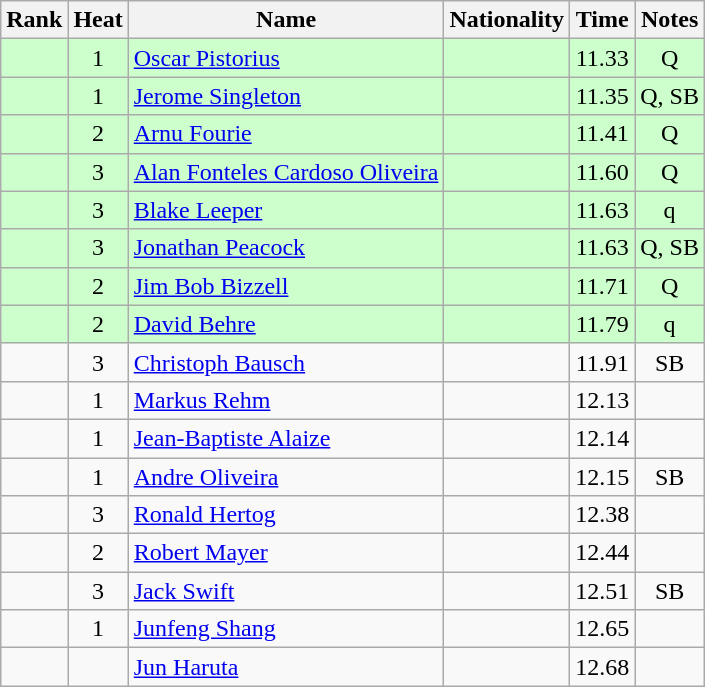<table class="wikitable sortable" style="text-align:center">
<tr>
<th>Rank</th>
<th>Heat</th>
<th>Name</th>
<th>Nationality</th>
<th>Time</th>
<th>Notes</th>
</tr>
<tr style="background:#cfc;">
<td></td>
<td>1</td>
<td align=left><a href='#'>Oscar Pistorius</a></td>
<td align=left></td>
<td>11.33</td>
<td>Q</td>
</tr>
<tr style="background:#cfc;">
<td></td>
<td>1</td>
<td align=left><a href='#'>Jerome Singleton</a></td>
<td align=left></td>
<td>11.35</td>
<td>Q, SB</td>
</tr>
<tr style="background:#cfc;">
<td></td>
<td>2</td>
<td align=left><a href='#'>Arnu Fourie</a></td>
<td align=left></td>
<td>11.41</td>
<td>Q</td>
</tr>
<tr style="background:#cfc;">
<td></td>
<td>3</td>
<td align=left><a href='#'>Alan Fonteles Cardoso Oliveira</a></td>
<td align=left></td>
<td>11.60</td>
<td>Q</td>
</tr>
<tr style="background:#cfc;">
<td></td>
<td>3</td>
<td align=left><a href='#'>Blake Leeper</a></td>
<td align=left></td>
<td>11.63</td>
<td>q</td>
</tr>
<tr style="background:#cfc;">
<td></td>
<td>3</td>
<td align=left><a href='#'>Jonathan Peacock</a></td>
<td align=left></td>
<td>11.63</td>
<td>Q, SB</td>
</tr>
<tr style="background:#cfc;">
<td></td>
<td>2</td>
<td align=left><a href='#'>Jim Bob Bizzell</a></td>
<td align=left></td>
<td>11.71</td>
<td>Q</td>
</tr>
<tr style="background:#cfc;">
<td></td>
<td>2</td>
<td align=left><a href='#'>David Behre</a></td>
<td align=left></td>
<td>11.79</td>
<td>q</td>
</tr>
<tr>
<td></td>
<td>3</td>
<td align=left><a href='#'>Christoph Bausch</a></td>
<td align=left></td>
<td>11.91</td>
<td>SB</td>
</tr>
<tr>
<td></td>
<td>1</td>
<td align=left><a href='#'>Markus Rehm</a></td>
<td align=left></td>
<td>12.13</td>
<td></td>
</tr>
<tr>
<td></td>
<td>1</td>
<td align=left><a href='#'>Jean-Baptiste Alaize</a></td>
<td align=left></td>
<td>12.14</td>
<td></td>
</tr>
<tr>
<td></td>
<td>1</td>
<td align=left><a href='#'>Andre Oliveira</a></td>
<td align=left></td>
<td>12.15</td>
<td>SB</td>
</tr>
<tr>
<td></td>
<td>3</td>
<td align=left><a href='#'>Ronald Hertog</a></td>
<td align=left></td>
<td>12.38</td>
<td></td>
</tr>
<tr>
<td></td>
<td>2</td>
<td align=left><a href='#'>Robert Mayer</a></td>
<td align=left></td>
<td>12.44</td>
<td></td>
</tr>
<tr>
<td></td>
<td>3</td>
<td align=left><a href='#'>Jack Swift</a></td>
<td align=left></td>
<td>12.51</td>
<td>SB</td>
</tr>
<tr>
<td></td>
<td>1</td>
<td align=left><a href='#'>Junfeng Shang</a></td>
<td align=left></td>
<td>12.65</td>
<td></td>
</tr>
<tr>
<td></td>
<td></td>
<td align=left><a href='#'>Jun Haruta</a></td>
<td align=left></td>
<td>12.68</td>
<td></td>
</tr>
</table>
